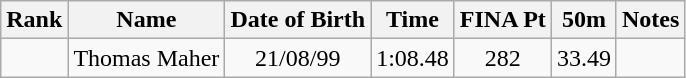<table class="wikitable sortable" style="text-align:center">
<tr>
<th>Rank</th>
<th>Name</th>
<th>Date of Birth</th>
<th>Time</th>
<th>FINA Pt</th>
<th>50m</th>
<th>Notes</th>
</tr>
<tr>
<td></td>
<td align=left> Thomas Maher</td>
<td>21/08/99</td>
<td>1:08.48</td>
<td>282</td>
<td>33.49</td>
<td></td>
</tr>
</table>
